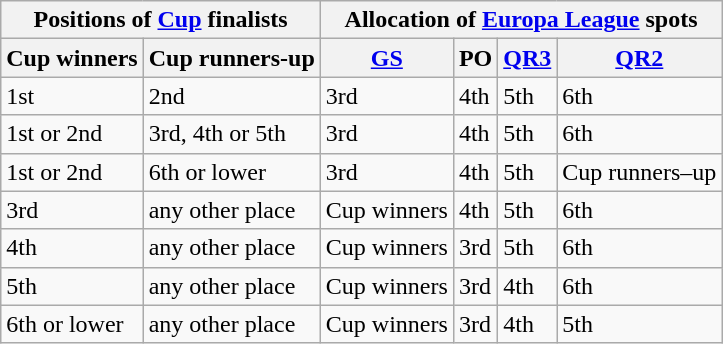<table class="wikitable">
<tr>
<th colspan="2">Positions of <a href='#'>Cup</a> finalists</th>
<th colspan="4">Allocation of <a href='#'>Europa League</a> spots</th>
</tr>
<tr>
<th>Cup winners</th>
<th>Cup runners-up</th>
<th><a href='#'>GS</a></th>
<th>PO</th>
<th><a href='#'>QR3</a></th>
<th><a href='#'>QR2</a></th>
</tr>
<tr>
<td>1st</td>
<td>2nd</td>
<td>3rd</td>
<td>4th</td>
<td>5th</td>
<td>6th</td>
</tr>
<tr>
<td>1st or 2nd</td>
<td>3rd, 4th or 5th</td>
<td>3rd</td>
<td>4th</td>
<td>5th</td>
<td>6th</td>
</tr>
<tr>
<td>1st or 2nd</td>
<td>6th or lower</td>
<td>3rd</td>
<td>4th</td>
<td>5th</td>
<td>Cup runners–up</td>
</tr>
<tr>
<td>3rd</td>
<td>any other place</td>
<td>Cup winners</td>
<td>4th</td>
<td>5th</td>
<td>6th</td>
</tr>
<tr>
<td>4th</td>
<td>any other place</td>
<td>Cup winners</td>
<td>3rd</td>
<td>5th</td>
<td>6th</td>
</tr>
<tr>
<td>5th</td>
<td>any other place</td>
<td>Cup winners</td>
<td>3rd</td>
<td>4th</td>
<td>6th</td>
</tr>
<tr>
<td>6th or lower</td>
<td>any other place</td>
<td>Cup winners</td>
<td>3rd</td>
<td>4th</td>
<td>5th</td>
</tr>
</table>
